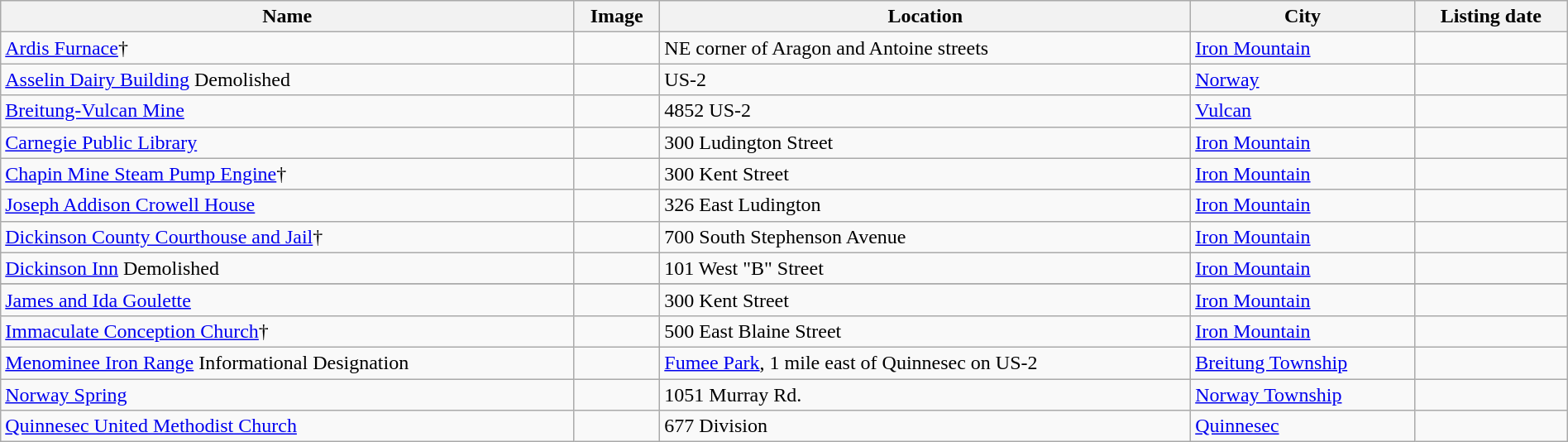<table class="wikitable sortable" style="width:100%">
<tr>
<th>Name</th>
<th>Image</th>
<th>Location</th>
<th>City</th>
<th>Listing date</th>
</tr>
<tr>
<td><a href='#'>Ardis Furnace</a>†</td>
<td></td>
<td>NE corner of Aragon and Antoine streets</td>
<td><a href='#'>Iron Mountain</a></td>
<td></td>
</tr>
<tr>
<td><a href='#'>Asselin Dairy Building</a> Demolished</td>
<td></td>
<td>US-2</td>
<td><a href='#'>Norway</a></td>
<td></td>
</tr>
<tr>
<td><a href='#'>Breitung-Vulcan Mine</a></td>
<td></td>
<td>4852 US-2</td>
<td><a href='#'>Vulcan</a></td>
<td></td>
</tr>
<tr>
<td><a href='#'>Carnegie Public Library</a></td>
<td></td>
<td>300 Ludington Street</td>
<td><a href='#'>Iron Mountain</a></td>
<td></td>
</tr>
<tr>
<td><a href='#'>Chapin Mine Steam Pump Engine</a>†</td>
<td></td>
<td>300 Kent Street</td>
<td><a href='#'>Iron Mountain</a></td>
<td></td>
</tr>
<tr>
<td><a href='#'>Joseph Addison Crowell House</a></td>
<td></td>
<td>326 East Ludington</td>
<td><a href='#'>Iron Mountain</a></td>
<td></td>
</tr>
<tr>
<td><a href='#'>Dickinson County Courthouse and Jail</a>†</td>
<td></td>
<td>700 South Stephenson Avenue</td>
<td><a href='#'>Iron Mountain</a></td>
<td></td>
</tr>
<tr>
<td><a href='#'>Dickinson Inn</a> Demolished</td>
<td></td>
<td>101 West "B" Street</td>
<td><a href='#'>Iron Mountain</a></td>
<td></td>
</tr>
<tr>
</tr>
<tr>
<td><a href='#'>James and Ida Goulette</a></td>
<td></td>
<td>300 Kent Street</td>
<td><a href='#'>Iron Mountain</a></td>
<td></td>
</tr>
<tr>
<td><a href='#'>Immaculate Conception Church</a>†</td>
<td></td>
<td>500 East Blaine Street</td>
<td><a href='#'>Iron Mountain</a></td>
<td></td>
</tr>
<tr>
<td><a href='#'>Menominee Iron Range</a> Informational Designation</td>
<td></td>
<td><a href='#'>Fumee Park</a>, 1 mile east of Quinnesec on US-2</td>
<td><a href='#'>Breitung Township</a></td>
<td></td>
</tr>
<tr>
<td><a href='#'>Norway Spring</a></td>
<td></td>
<td>1051 Murray Rd.</td>
<td><a href='#'>Norway Township</a></td>
<td></td>
</tr>
<tr>
<td><a href='#'>Quinnesec United Methodist Church</a></td>
<td></td>
<td>677 Division</td>
<td><a href='#'>Quinnesec</a></td>
<td></td>
</tr>
</table>
